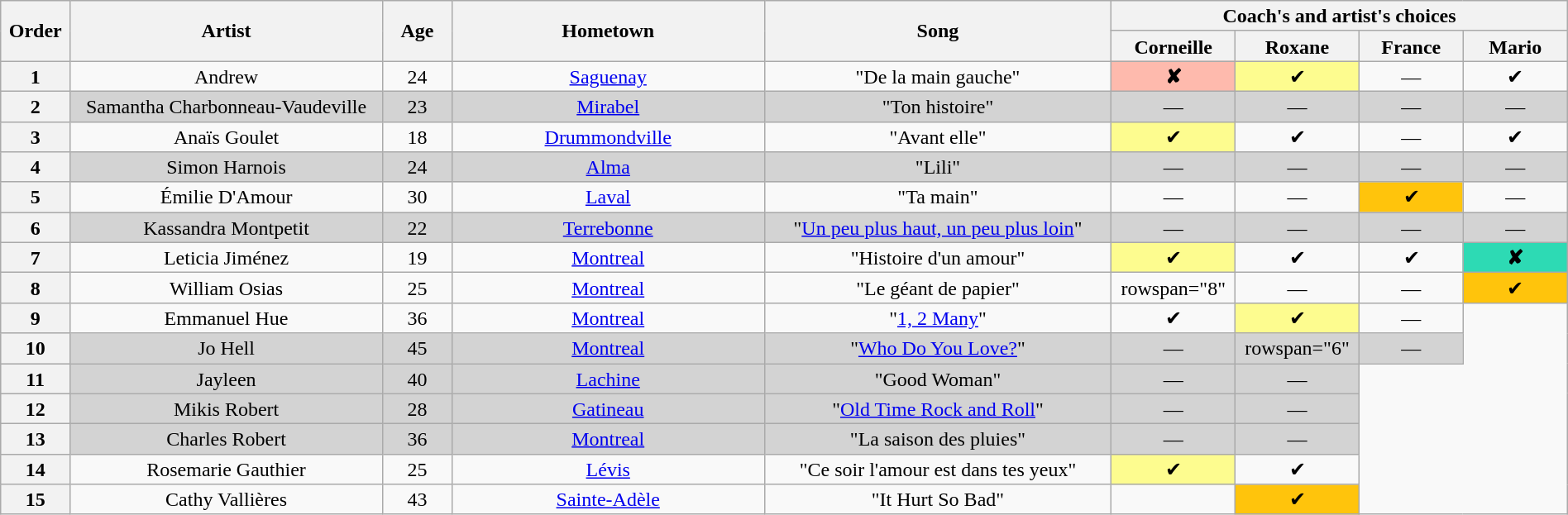<table class="wikitable" style="text-align:center; line-height:17px; width:100%;">
<tr>
<th scope="col" rowspan="2" style="width:04%;">Order</th>
<th scope="col" rowspan="2" style="width:18%;">Artist</th>
<th scope="col" rowspan="2" style="width:04%;">Age</th>
<th scope="col" rowspan="2" style="width:18%;">Hometown</th>
<th scope="col" rowspan="2" style="width:20%;">Song</th>
<th scope="col" colspan="4" style="width:24%;">Coach's and artist's choices</th>
</tr>
<tr>
<th style="width:06%;">Corneille</th>
<th style="width:06%;">Roxane</th>
<th style="width:06%;">France</th>
<th style="width:06%;">Mario</th>
</tr>
<tr>
<th>1</th>
<td>Andrew</td>
<td>24</td>
<td><a href='#'>Saguenay</a></td>
<td>"De la main gauche"</td>
<td style="background:#febaad"><strong>✘</strong></td>
<td style="background:#fdfc8f;">✔</td>
<td>—</td>
<td>✔</td>
</tr>
<tr bgcolor=lightgrey>
<th>2</th>
<td>Samantha Charbonneau-Vaudeville</td>
<td>23</td>
<td><a href='#'>Mirabel</a></td>
<td>"Ton histoire"</td>
<td>—</td>
<td>—</td>
<td>—</td>
<td>—</td>
</tr>
<tr>
<th>3</th>
<td>Anaïs Goulet</td>
<td>18</td>
<td><a href='#'>Drummondville</a></td>
<td>"Avant elle"</td>
<td style="background:#fdfc8f;">✔</td>
<td>✔</td>
<td>—</td>
<td>✔</td>
</tr>
<tr bgcolor=lightgrey>
<th>4</th>
<td>Simon Harnois</td>
<td>24</td>
<td><a href='#'>Alma</a></td>
<td>"Lili"</td>
<td>—</td>
<td>—</td>
<td>—</td>
<td>—</td>
</tr>
<tr>
<th>5</th>
<td>Émilie D'Amour</td>
<td>30</td>
<td><a href='#'>Laval</a></td>
<td>"Ta main"</td>
<td>—</td>
<td>—</td>
<td style="background:#FFC40C">✔</td>
<td>—</td>
</tr>
<tr bgcolor=lightgrey>
<th>6</th>
<td>Kassandra Montpetit</td>
<td>22</td>
<td><a href='#'>Terrebonne</a></td>
<td>"<a href='#'>Un peu plus haut, un peu plus loin</a>"</td>
<td>—</td>
<td>—</td>
<td>—</td>
<td>—</td>
</tr>
<tr>
<th>7</th>
<td>Leticia Jiménez</td>
<td>19</td>
<td><a href='#'>Montreal</a></td>
<td>"Histoire d'un amour"</td>
<td style="background:#fdfc8f;">✔</td>
<td>✔</td>
<td>✔</td>
<td style="background:#2ddab4"><strong>✘</strong></td>
</tr>
<tr>
<th>8</th>
<td>William Osias</td>
<td>25</td>
<td><a href='#'>Montreal</a></td>
<td>"Le géant de papier"</td>
<td>rowspan="8" </td>
<td>—</td>
<td>—</td>
<td style="background:#FFC40C">✔</td>
</tr>
<tr>
<th>9</th>
<td>Emmanuel Hue</td>
<td>36</td>
<td><a href='#'>Montreal</a></td>
<td>"<a href='#'>1, 2 Many</a>"</td>
<td>✔</td>
<td style="background:#fdfc8f;">✔</td>
<td>—</td>
</tr>
<tr bgcolor=lightgrey>
<th>10</th>
<td>Jo Hell</td>
<td>45</td>
<td><a href='#'>Montreal</a></td>
<td>"<a href='#'>Who Do You Love?</a>"</td>
<td>—</td>
<td>rowspan="6" </td>
<td>—</td>
</tr>
<tr bgcolor=lightgrey>
<th>11</th>
<td>Jayleen</td>
<td>40</td>
<td><a href='#'>Lachine</a></td>
<td>"Good Woman"</td>
<td>—</td>
<td>—</td>
</tr>
<tr bgcolor=lightgrey>
<th>12</th>
<td>Mikis Robert</td>
<td>28</td>
<td><a href='#'>Gatineau</a></td>
<td>"<a href='#'>Old Time Rock and Roll</a>"</td>
<td>—</td>
<td>—</td>
</tr>
<tr bgcolor=lightgrey>
<th>13</th>
<td>Charles Robert</td>
<td>36</td>
<td><a href='#'>Montreal</a></td>
<td>"La saison des pluies"</td>
<td>—</td>
<td>—</td>
</tr>
<tr>
<th>14</th>
<td>Rosemarie Gauthier</td>
<td>25</td>
<td><a href='#'>Lévis</a></td>
<td>"Ce soir l'amour est dans tes yeux"</td>
<td style="background:#fdfc8f;">✔</td>
<td>✔</td>
</tr>
<tr>
<th>15</th>
<td>Cathy Vallières</td>
<td>43</td>
<td><a href='#'>Sainte-Adèle</a></td>
<td>"It Hurt So Bad"</td>
<td></td>
<td style="background:#FFC40C">✔</td>
</tr>
</table>
